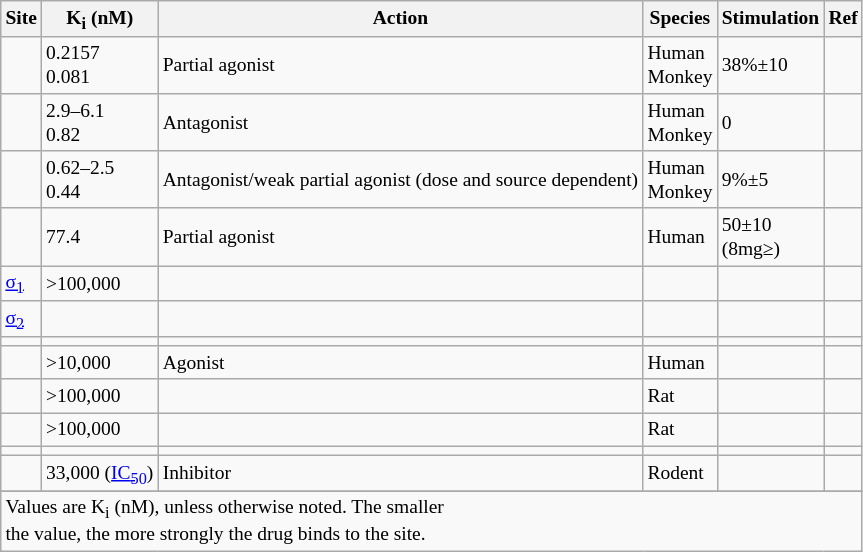<table class="wikitable floatright" style="font-size:small;">
<tr>
<th>Site</th>
<th>K<sub>i</sub> (nM)</th>
<th>Action</th>
<th>Species</th>
<th>Stimulation</th>
<th>Ref</th>
</tr>
<tr>
<td></td>
<td>0.2157 <br>0.081</td>
<td>Partial agonist</td>
<td>Human<br>Monkey</td>
<td>38%±10</td>
<td><br></td>
</tr>
<tr>
<td></td>
<td>2.9–6.1<br>0.82</td>
<td>Antagonist</td>
<td>Human<br>Monkey</td>
<td>0</td>
<td><br></td>
</tr>
<tr>
<td></td>
<td>0.62–2.5<br>0.44</td>
<td>Antagonist/weak partial agonist (dose and source dependent)</td>
<td>Human<br>Monkey</td>
<td>9%±5</td>
<td><br></td>
</tr>
<tr>
<td></td>
<td>77.4</td>
<td>Partial agonist</td>
<td>Human</td>
<td>50±10<br>(8mg≥)</td>
<td></td>
</tr>
<tr>
<td><a href='#'>σ<sub>1</sub></a></td>
<td>>100,000</td>
<td></td>
<td></td>
<td></td>
<td></td>
</tr>
<tr>
<td><a href='#'>σ<sub>2</sub></a></td>
<td></td>
<td></td>
<td></td>
<td></td>
<td></td>
</tr>
<tr>
<td></td>
<td></td>
<td></td>
<td></td>
<td></td>
<td></td>
</tr>
<tr>
<td></td>
<td>>10,000</td>
<td>Agonist</td>
<td>Human</td>
<td></td>
<td></td>
</tr>
<tr>
<td></td>
<td>>100,000</td>
<td></td>
<td>Rat</td>
<td></td>
<td></td>
</tr>
<tr>
<td></td>
<td>>100,000</td>
<td></td>
<td>Rat</td>
<td></td>
<td></td>
</tr>
<tr>
<td></td>
<td></td>
<td></td>
<td></td>
<td></td>
<td></td>
</tr>
<tr>
<td></td>
<td>33,000 (<a href='#'>IC<sub>50</sub></a>)</td>
<td>Inhibitor</td>
<td>Rodent</td>
<td></td>
<td></td>
</tr>
<tr>
</tr>
<tr class="sortbottom">
<td colspan="6">Values are K<sub>i</sub> (nM), unless otherwise noted. The smaller<br>the value, the more strongly the drug binds to the site.</td>
</tr>
</table>
